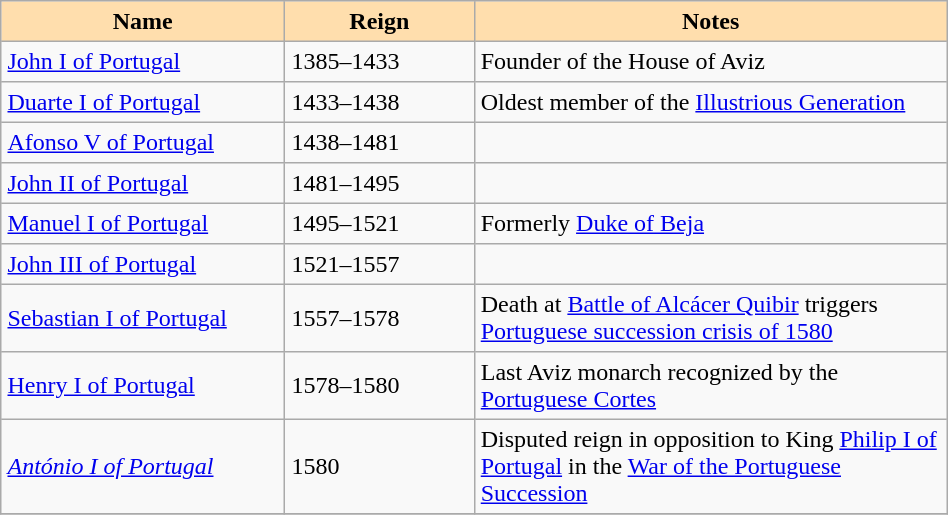<table width = "50%" border = 1 border="1" cellpadding="4" cellspacing="0" style="margin: 0.5em 1em 0.5em 0; background: #f9f9f9; border: 1px #aaa solid; border-collapse: collapse;">
<tr>
<th width = "30" bgcolor = "#FFDEAD">Name</th>
<th width = "20%" bgcolor = "#FFDEAD">Reign</th>
<th width = "50%" bgcolor = "#FFDEAD">Notes</th>
</tr>
<tr>
<td><a href='#'>John I of Portugal</a></td>
<td>1385–1433</td>
<td>Founder of the House of Aviz</td>
</tr>
<tr>
<td><a href='#'>Duarte I of Portugal</a></td>
<td>1433–1438</td>
<td>Oldest member of the <a href='#'>Illustrious Generation</a></td>
</tr>
<tr>
<td><a href='#'>Afonso V of Portugal</a></td>
<td>1438–1481</td>
<td></td>
</tr>
<tr>
<td><a href='#'>John II of Portugal</a></td>
<td>1481–1495</td>
<td></td>
</tr>
<tr>
<td><a href='#'>Manuel I of Portugal</a></td>
<td>1495–1521</td>
<td>Formerly <a href='#'>Duke of Beja</a></td>
</tr>
<tr>
<td><a href='#'>John III of Portugal</a></td>
<td>1521–1557</td>
<td></td>
</tr>
<tr>
<td><a href='#'>Sebastian I of Portugal</a></td>
<td>1557–1578</td>
<td>Death at <a href='#'>Battle of Alcácer Quibir</a> triggers <a href='#'>Portuguese succession crisis of 1580</a></td>
</tr>
<tr>
<td><a href='#'>Henry I of Portugal</a></td>
<td>1578–1580</td>
<td>Last Aviz monarch recognized by the <a href='#'>Portuguese Cortes</a></td>
</tr>
<tr>
<td><em><a href='#'>António I of Portugal</a></em></td>
<td>1580</td>
<td>Disputed reign in opposition to King <a href='#'>Philip I of Portugal</a> in the <a href='#'>War of the Portuguese Succession</a></td>
</tr>
<tr>
</tr>
</table>
